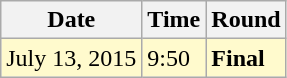<table class="wikitable">
<tr>
<th>Date</th>
<th>Time</th>
<th>Round</th>
</tr>
<tr style=background:lemonchiffon>
<td>July 13, 2015</td>
<td>9:50</td>
<td><strong>Final</strong></td>
</tr>
</table>
